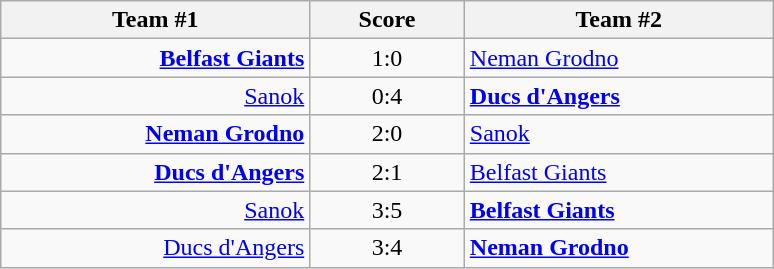<table class="wikitable" style="text-align: center;">
<tr>
<th width=22%>Team #1</th>
<th width=11%>Score</th>
<th width=22%>Team #2</th>
</tr>
<tr>
<td style="text-align: right;"><strong><a href='#'>Belfast Giants</a></strong> </td>
<td>1:0</td>
<td style="text-align: left;"> <a href='#'>Neman Grodno</a></td>
</tr>
<tr>
<td style="text-align: right;"><a href='#'>Sanok</a> </td>
<td>0:4</td>
<td style="text-align: left;"> <strong><a href='#'>Ducs d'Angers</a></strong></td>
</tr>
<tr>
<td style="text-align: right;"><strong><a href='#'>Neman Grodno</a></strong> </td>
<td>2:0</td>
<td style="text-align: left;"> <a href='#'>Sanok</a></td>
</tr>
<tr>
<td style="text-align: right;"><strong><a href='#'>Ducs d'Angers</a></strong> </td>
<td>2:1</td>
<td style="text-align: left;"> <a href='#'>Belfast Giants</a></td>
</tr>
<tr>
<td style="text-align: right;"><a href='#'>Sanok</a> </td>
<td>3:5</td>
<td style="text-align: left;"> <strong><a href='#'>Belfast Giants</a></strong></td>
</tr>
<tr>
<td style="text-align: right;"><a href='#'>Ducs d'Angers</a> </td>
<td>3:4</td>
<td style="text-align: left;"> <strong><a href='#'>Neman Grodno</a></strong></td>
</tr>
</table>
